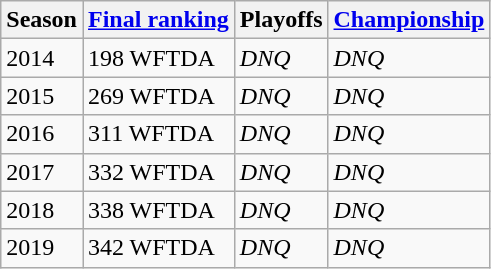<table class="wikitable sortable">
<tr>
<th>Season</th>
<th><a href='#'>Final ranking</a></th>
<th>Playoffs</th>
<th><a href='#'>Championship</a></th>
</tr>
<tr>
<td>2014</td>
<td>198 WFTDA</td>
<td><em>DNQ</em></td>
<td><em>DNQ</em></td>
</tr>
<tr>
<td>2015</td>
<td>269 WFTDA</td>
<td><em>DNQ</em></td>
<td><em>DNQ</em></td>
</tr>
<tr>
<td>2016</td>
<td>311 WFTDA</td>
<td><em>DNQ</em></td>
<td><em>DNQ</em></td>
</tr>
<tr>
<td>2017</td>
<td>332 WFTDA</td>
<td><em>DNQ</em></td>
<td><em>DNQ</em></td>
</tr>
<tr>
<td>2018</td>
<td>338 WFTDA</td>
<td><em>DNQ</em></td>
<td><em>DNQ</em></td>
</tr>
<tr>
<td>2019</td>
<td>342 WFTDA</td>
<td><em>DNQ</em></td>
<td><em>DNQ</em></td>
</tr>
</table>
